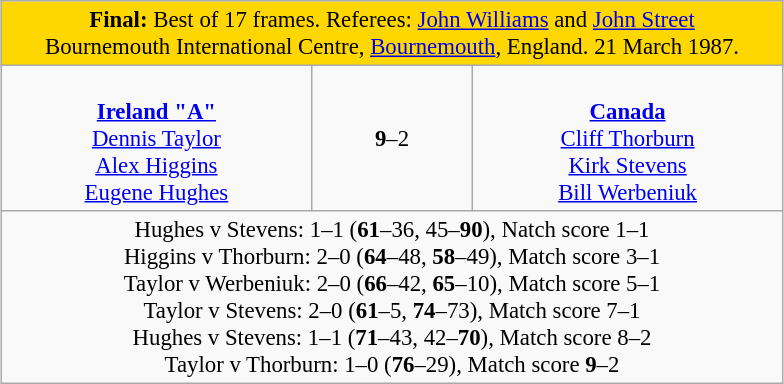<table class="wikitable" style="font-size: 95%; margin: 1em auto 1em auto;">
<tr>
<td colspan="3" align="center" bgcolor="#ffd700"><strong>Final:</strong> Best of 17 frames.  Referees: <a href='#'>John Williams</a> and <a href='#'>John Street</a> <br> Bournemouth International Centre, <a href='#'>Bournemouth</a>, England. 21 March 1987.</td>
</tr>
<tr>
<td width="200" align="center"><strong><br>  <a href='#'>Ireland "A"</a></strong> <br><a href='#'>Dennis Taylor</a><br><a href='#'>Alex Higgins</a><br><a href='#'>Eugene Hughes</a></td>
<td width="100" align="center"><strong>9</strong>–2</td>
<td width="200" align="center"><strong><br> <a href='#'>Canada</a></strong> <br><a href='#'>Cliff Thorburn</a><br><a href='#'>Kirk Stevens</a><br><a href='#'>Bill Werbeniuk</a></td>
</tr>
<tr>
<td colspan="3" align="center" style="font-size: 100%">Hughes v Stevens:  1–1 (<strong>61</strong>–36, 45–<strong>90</strong>), Natch score 1–1<br> Higgins v Thorburn: 2–0 (<strong>64</strong>–48, <strong>58</strong>–49), Match score 3–1 <br> Taylor v Werbeniuk: 2–0 (<strong>66</strong>–42, <strong>65</strong>–10), Match score 5–1 <br> Taylor v Stevens: 2–0 (<strong>61</strong>–5, <strong>74</strong>–73), Match score 7–1 <br> Hughes v Stevens: 1–1 (<strong>71</strong>–43, 42–<strong>70</strong>), Match score 8–2<br> Taylor v Thorburn: 1–0 (<strong>76</strong>–29), Match score <strong>9</strong>–2</td>
</tr>
</table>
